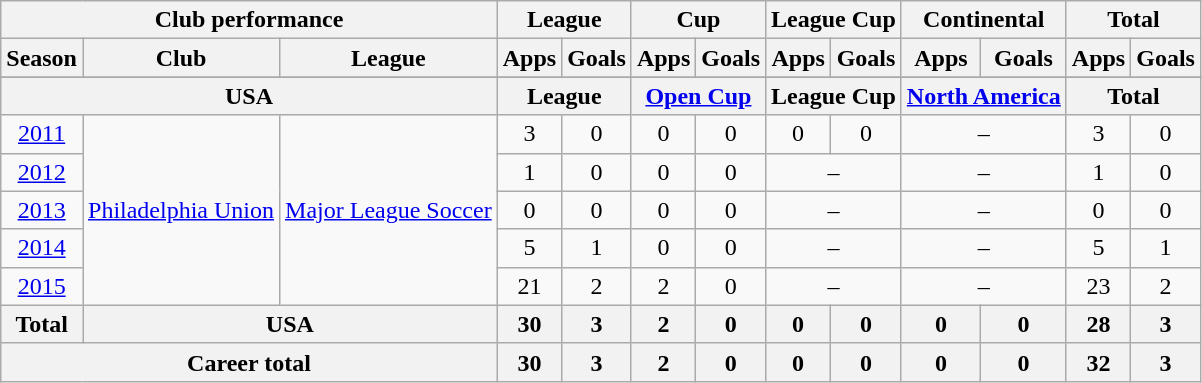<table class="wikitable" style="text-align:center">
<tr>
<th colspan=3>Club performance</th>
<th colspan=2>League</th>
<th colspan=2>Cup</th>
<th colspan=2>League Cup</th>
<th colspan=2>Continental</th>
<th colspan=2>Total</th>
</tr>
<tr>
<th>Season</th>
<th>Club</th>
<th>League</th>
<th>Apps</th>
<th>Goals</th>
<th>Apps</th>
<th>Goals</th>
<th>Apps</th>
<th>Goals</th>
<th>Apps</th>
<th>Goals</th>
<th>Apps</th>
<th>Goals</th>
</tr>
<tr>
</tr>
<tr>
<th colspan=3>USA</th>
<th colspan=2>League</th>
<th colspan=2><a href='#'>Open Cup</a></th>
<th colspan=2>League Cup</th>
<th colspan=2><a href='#'>North America</a></th>
<th colspan=2>Total</th>
</tr>
<tr>
<td><a href='#'>2011</a></td>
<td rowspan="5"><a href='#'>Philadelphia Union</a></td>
<td rowspan="5"><a href='#'>Major League Soccer</a></td>
<td>3</td>
<td>0</td>
<td>0</td>
<td>0</td>
<td>0</td>
<td>0</td>
<td colspan="2">–</td>
<td>3</td>
<td>0</td>
</tr>
<tr>
<td><a href='#'>2012</a></td>
<td>1</td>
<td>0</td>
<td>0</td>
<td>0</td>
<td colspan="2">–</td>
<td colspan="2">–</td>
<td>1</td>
<td>0</td>
</tr>
<tr>
<td><a href='#'>2013</a></td>
<td>0</td>
<td>0</td>
<td>0</td>
<td>0</td>
<td colspan="2">–</td>
<td colspan="2">–</td>
<td>0</td>
<td>0</td>
</tr>
<tr>
<td><a href='#'>2014</a></td>
<td>5</td>
<td>1</td>
<td>0</td>
<td>0</td>
<td colspan="2">–</td>
<td colspan="2">–</td>
<td>5</td>
<td>1</td>
</tr>
<tr>
<td><a href='#'>2015</a></td>
<td>21</td>
<td>2</td>
<td>2</td>
<td>0</td>
<td colspan="2">–</td>
<td colspan="2">–</td>
<td>23</td>
<td>2</td>
</tr>
<tr>
<th rowspan=1>Total</th>
<th colspan=2>USA</th>
<th>30</th>
<th>3</th>
<th>2</th>
<th>0</th>
<th>0</th>
<th>0</th>
<th>0</th>
<th>0</th>
<th>28</th>
<th>3</th>
</tr>
<tr>
<th colspan=3>Career total</th>
<th>30</th>
<th>3</th>
<th>2</th>
<th>0</th>
<th>0</th>
<th>0</th>
<th>0</th>
<th>0</th>
<th>32</th>
<th>3</th>
</tr>
</table>
